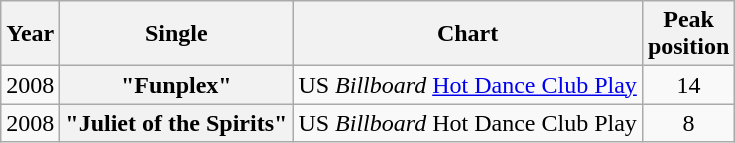<table class="wikitable plainrowheaders">
<tr>
<th align="left">Year</th>
<th align="left">Single</th>
<th align="left">Chart</th>
<th align="left">Peak<br>position</th>
</tr>
<tr>
<td align="left">2008</td>
<th scope="row">"Funplex"</th>
<td align="left">US <em>Billboard</em> <a href='#'>Hot Dance Club Play</a></td>
<td style="text-align:center;">14</td>
</tr>
<tr>
<td align="left">2008</td>
<th scope="row">"Juliet of the Spirits"</th>
<td align="left">US <em>Billboard</em> Hot Dance Club Play</td>
<td style="text-align:center;">8</td>
</tr>
</table>
